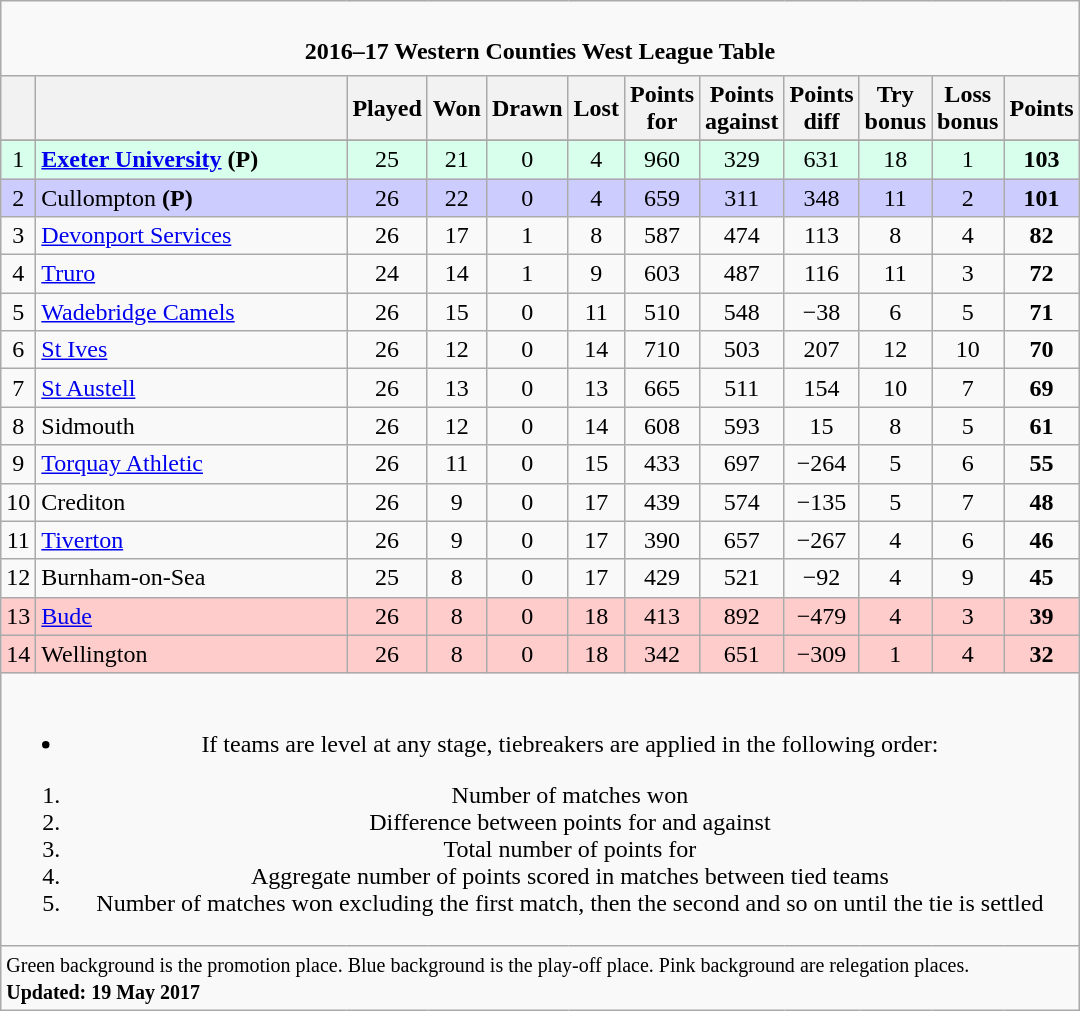<table class="wikitable" style="text-align: center;">
<tr>
<td colspan="13" cellpadding="0" cellspacing="0"><br><table border="0" width="100%" cellpadding="0" cellspacing="0">
<tr>
<td width=20% style="border:0px"></td>
<td style="border:0px"><strong> 2016–17 Western Counties West League Table</strong></td>
<td width=20% style="border:0px"></td>
</tr>
</table>
</td>
</tr>
<tr>
<th bgcolor="#efefef" width="10"></th>
<th bgcolor="#efefef" width="200"></th>
<th bgcolor="#efefef" width="20">Played</th>
<th bgcolor="#efefef" width="20">Won</th>
<th bgcolor="#efefef" width="20">Drawn</th>
<th bgcolor="#efefef" width="20">Lost</th>
<th bgcolor="#efefef" width="20">Points for</th>
<th bgcolor="#efefef" width="20">Points against</th>
<th bgcolor="#efefef" width="20">Points diff</th>
<th bgcolor="#efefef" width="20">Try bonus</th>
<th bgcolor="#efefef" width="20">Loss bonus</th>
<th bgcolor="#efefef" width="20">Points</th>
</tr>
<tr bgcolor=#d8ffeb align=center>
</tr>
<tr bgcolor=#d8ffeb align=center>
<td>1</td>
<td align=left><strong><a href='#'>Exeter University</a></strong> <strong>(P)</strong></td>
<td>25</td>
<td>21</td>
<td>0</td>
<td>4</td>
<td>960</td>
<td>329</td>
<td>631</td>
<td>18</td>
<td>1</td>
<td><strong>103</strong></td>
</tr>
<tr bgcolor=#ccccff align=center>
<td>2</td>
<td align=left>Cullompton <strong>(P)</strong></td>
<td>26</td>
<td>22</td>
<td>0</td>
<td>4</td>
<td>659</td>
<td>311</td>
<td>348</td>
<td>11</td>
<td>2</td>
<td><strong>101</strong></td>
</tr>
<tr>
<td>3</td>
<td align=left><a href='#'>Devonport Services</a></td>
<td>26</td>
<td>17</td>
<td>1</td>
<td>8</td>
<td>587</td>
<td>474</td>
<td>113</td>
<td>8</td>
<td>4</td>
<td><strong>82</strong></td>
</tr>
<tr>
<td>4</td>
<td align=left><a href='#'>Truro</a></td>
<td>24</td>
<td>14</td>
<td>1</td>
<td>9</td>
<td>603</td>
<td>487</td>
<td>116</td>
<td>11</td>
<td>3</td>
<td><strong>72</strong></td>
</tr>
<tr>
<td>5</td>
<td align=left><a href='#'>Wadebridge Camels</a></td>
<td>26</td>
<td>15</td>
<td>0</td>
<td>11</td>
<td>510</td>
<td>548</td>
<td>−38</td>
<td>6</td>
<td>5</td>
<td><strong>71</strong></td>
</tr>
<tr>
<td>6</td>
<td align=left><a href='#'>St Ives</a></td>
<td>26</td>
<td>12</td>
<td>0</td>
<td>14</td>
<td>710</td>
<td>503</td>
<td>207</td>
<td>12</td>
<td>10</td>
<td><strong>70</strong></td>
</tr>
<tr>
<td>7</td>
<td align=left><a href='#'>St Austell</a></td>
<td>26</td>
<td>13</td>
<td>0</td>
<td>13</td>
<td>665</td>
<td>511</td>
<td>154</td>
<td>10</td>
<td>7</td>
<td><strong>69</strong></td>
</tr>
<tr>
<td>8</td>
<td align=left>Sidmouth</td>
<td>26</td>
<td>12</td>
<td>0</td>
<td>14</td>
<td>608</td>
<td>593</td>
<td>15</td>
<td>8</td>
<td>5</td>
<td><strong>61</strong></td>
</tr>
<tr>
<td>9</td>
<td align=left><a href='#'>Torquay Athletic</a></td>
<td>26</td>
<td>11</td>
<td>0</td>
<td>15</td>
<td>433</td>
<td>697</td>
<td>−264</td>
<td>5</td>
<td>6</td>
<td><strong>55</strong></td>
</tr>
<tr>
<td>10</td>
<td align=left>Crediton</td>
<td>26</td>
<td>9</td>
<td>0</td>
<td>17</td>
<td>439</td>
<td>574</td>
<td>−135</td>
<td>5</td>
<td>7</td>
<td><strong>48</strong></td>
</tr>
<tr>
<td>11</td>
<td align=left><a href='#'>Tiverton</a></td>
<td>26</td>
<td>9</td>
<td>0</td>
<td>17</td>
<td>390</td>
<td>657</td>
<td>−267</td>
<td>4</td>
<td>6</td>
<td><strong>46</strong></td>
</tr>
<tr>
<td>12</td>
<td align=left>Burnham-on-Sea</td>
<td>25</td>
<td>8</td>
<td>0</td>
<td>17</td>
<td>429</td>
<td>521</td>
<td>−92</td>
<td>4</td>
<td>9</td>
<td><strong>45</strong></td>
</tr>
<tr bgcolor=#ffcccc>
<td>13</td>
<td align=left><a href='#'>Bude</a></td>
<td>26</td>
<td>8</td>
<td>0</td>
<td>18</td>
<td>413</td>
<td>892</td>
<td>−479</td>
<td>4</td>
<td>3</td>
<td><strong>39</strong></td>
</tr>
<tr bgcolor=#ffcccc>
<td>14</td>
<td align=left>Wellington</td>
<td>26</td>
<td>8</td>
<td>0</td>
<td>18</td>
<td>342</td>
<td>651</td>
<td>−309</td>
<td>1</td>
<td>4</td>
<td><strong>32</strong></td>
</tr>
<tr>
<td colspan="15"><br><ul><li>If teams are level at any stage, tiebreakers are applied in the following order:</li></ul><ol><li>Number of matches won</li><li>Difference between points for and against</li><li>Total number of points for</li><li>Aggregate number of points scored in matches between tied teams</li><li>Number of matches won excluding the first match, then the second and so on until the tie is settled</li></ol></td>
</tr>
<tr | style="text-align:left;" |>
<td colspan="15" style="border:0px"><small><span>Green background</span> is the promotion place. <span>Blue background</span> is the play-off place. <span>Pink background</span> are relegation places.<br><strong>Updated: 19 May 2017</strong></small></td>
</tr>
</table>
